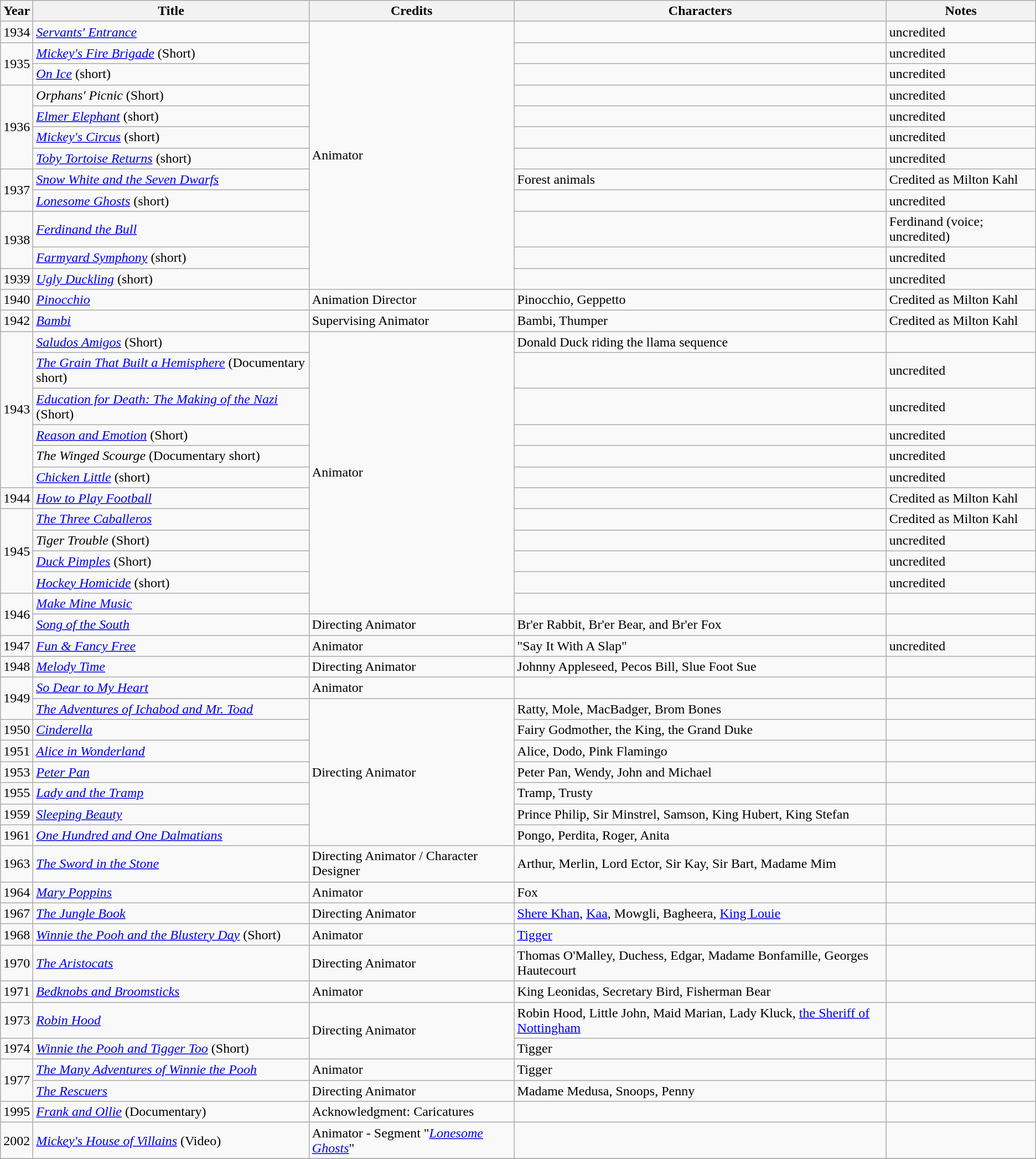<table class="wikitable sortable">
<tr>
<th>Year</th>
<th>Title</th>
<th>Credits</th>
<th>Characters</th>
<th>Notes</th>
</tr>
<tr>
<td>1934</td>
<td><em><a href='#'>Servants' Entrance</a></em></td>
<td rowspan="12">Animator</td>
<td></td>
<td>uncredited</td>
</tr>
<tr>
<td rowspan="2">1935</td>
<td><em><a href='#'>Mickey's Fire Brigade</a></em> (Short)</td>
<td></td>
<td>uncredited</td>
</tr>
<tr>
<td><em><a href='#'>On Ice</a></em> (short)</td>
<td></td>
<td>uncredited</td>
</tr>
<tr>
<td rowspan="4">1936</td>
<td><em>Orphans' Picnic</em> (Short)</td>
<td></td>
<td>uncredited</td>
</tr>
<tr>
<td><em><a href='#'>Elmer Elephant</a></em> (short)</td>
<td></td>
<td>uncredited</td>
</tr>
<tr>
<td><em><a href='#'>Mickey's Circus</a></em> (short)</td>
<td></td>
<td>uncredited</td>
</tr>
<tr>
<td><em><a href='#'>Toby Tortoise Returns</a></em> (short)</td>
<td></td>
<td>uncredited</td>
</tr>
<tr>
<td rowspan="2">1937</td>
<td><em><a href='#'>Snow White and the Seven Dwarfs</a></em></td>
<td>Forest animals</td>
<td>Credited as Milton Kahl</td>
</tr>
<tr>
<td><em><a href='#'>Lonesome Ghosts</a></em> (short)</td>
<td></td>
<td>uncredited</td>
</tr>
<tr>
<td rowspan="2">1938</td>
<td><em><a href='#'>Ferdinand the Bull</a></em></td>
<td></td>
<td>Ferdinand (voice; uncredited)</td>
</tr>
<tr>
<td><em><a href='#'>Farmyard Symphony</a></em> (short)</td>
<td></td>
<td>uncredited</td>
</tr>
<tr>
<td>1939</td>
<td><em><a href='#'>Ugly Duckling</a></em> (short)</td>
<td></td>
<td>uncredited</td>
</tr>
<tr>
<td>1940</td>
<td><em><a href='#'>Pinocchio</a></em></td>
<td>Animation Director</td>
<td>Pinocchio, Geppetto</td>
<td>Credited as Milton Kahl</td>
</tr>
<tr>
<td>1942</td>
<td><em><a href='#'>Bambi</a></em></td>
<td>Supervising Animator</td>
<td>Bambi, Thumper</td>
<td>Credited as Milton Kahl</td>
</tr>
<tr>
<td rowspan="6">1943</td>
<td><em><a href='#'>Saludos Amigos</a></em> (Short)</td>
<td rowspan="12">Animator</td>
<td>Donald Duck riding the llama sequence</td>
<td></td>
</tr>
<tr>
<td><em><a href='#'>The Grain That Built a Hemisphere</a></em> (Documentary short)</td>
<td></td>
<td>uncredited</td>
</tr>
<tr>
<td><em><a href='#'>Education for Death: The Making of the Nazi</a></em> (Short)</td>
<td></td>
<td>uncredited</td>
</tr>
<tr>
<td><em><a href='#'>Reason and Emotion</a></em> (Short)</td>
<td></td>
<td>uncredited</td>
</tr>
<tr>
<td><em>The Winged Scourge</em> (Documentary short)</td>
<td></td>
<td>uncredited</td>
</tr>
<tr>
<td><em><a href='#'>Chicken Little</a></em> (short)</td>
<td></td>
<td>uncredited</td>
</tr>
<tr>
<td>1944</td>
<td><em><a href='#'>How to Play Football</a></em></td>
<td></td>
<td>Credited as Milton Kahl</td>
</tr>
<tr>
<td rowspan="4">1945</td>
<td><em><a href='#'>The Three Caballeros</a></em></td>
<td></td>
<td>Credited as Milton Kahl</td>
</tr>
<tr>
<td><em>Tiger Trouble</em> (Short)</td>
<td></td>
<td>uncredited</td>
</tr>
<tr>
<td><em><a href='#'>Duck Pimples</a></em> (Short)</td>
<td></td>
<td>uncredited</td>
</tr>
<tr>
<td><em><a href='#'>Hockey Homicide</a></em> (short)</td>
<td></td>
<td>uncredited</td>
</tr>
<tr>
<td rowspan="2">1946</td>
<td><em><a href='#'>Make Mine Music</a></em></td>
<td></td>
<td></td>
</tr>
<tr>
<td><em><a href='#'>Song of the South</a></em></td>
<td>Directing Animator</td>
<td>Br'er Rabbit, Br'er Bear, and Br'er Fox</td>
<td></td>
</tr>
<tr>
<td>1947</td>
<td><em><a href='#'>Fun & Fancy Free</a></em></td>
<td>Animator</td>
<td>"Say It With A Slap"</td>
<td>uncredited</td>
</tr>
<tr>
<td>1948</td>
<td><em><a href='#'>Melody Time</a></em></td>
<td>Directing Animator</td>
<td>Johnny Appleseed, Pecos Bill, Slue Foot Sue</td>
<td></td>
</tr>
<tr>
<td rowspan="2">1949</td>
<td><em><a href='#'>So Dear to My Heart</a></em></td>
<td>Animator</td>
<td></td>
<td></td>
</tr>
<tr>
<td><em><a href='#'>The Adventures of Ichabod and Mr. Toad</a></em></td>
<td rowspan="7">Directing Animator</td>
<td>Ratty, Mole, MacBadger, Brom Bones</td>
<td></td>
</tr>
<tr>
<td>1950</td>
<td><em><a href='#'>Cinderella</a></em></td>
<td>Fairy Godmother, the King, the Grand Duke</td>
<td></td>
</tr>
<tr>
<td>1951</td>
<td><em><a href='#'>Alice in Wonderland</a></em></td>
<td>Alice, Dodo, Pink Flamingo</td>
<td></td>
</tr>
<tr>
<td>1953</td>
<td><em><a href='#'>Peter Pan</a></em></td>
<td>Peter Pan, Wendy, John and Michael</td>
<td></td>
</tr>
<tr>
<td>1955</td>
<td><em><a href='#'>Lady and the Tramp</a></em></td>
<td>Tramp, Trusty</td>
<td></td>
</tr>
<tr>
<td>1959</td>
<td><em><a href='#'>Sleeping Beauty</a></em></td>
<td>Prince Philip, Sir Minstrel, Samson, King Hubert, King Stefan</td>
<td></td>
</tr>
<tr>
<td>1961</td>
<td><em><a href='#'>One Hundred and One Dalmatians</a></em></td>
<td>Pongo, Perdita, Roger, Anita</td>
<td></td>
</tr>
<tr>
<td>1963</td>
<td><em><a href='#'>The Sword in the Stone</a></em></td>
<td>Directing Animator / Character Designer</td>
<td>Arthur, Merlin, Lord Ector, Sir Kay, Sir Bart, Madame Mim</td>
<td></td>
</tr>
<tr>
<td>1964</td>
<td><em><a href='#'>Mary Poppins</a></em></td>
<td>Animator</td>
<td>Fox</td>
<td></td>
</tr>
<tr>
<td>1967</td>
<td><em><a href='#'>The Jungle Book</a></em></td>
<td>Directing Animator</td>
<td><a href='#'>Shere Khan</a>, <a href='#'>Kaa</a>, Mowgli, Bagheera, <a href='#'>King Louie</a></td>
<td></td>
</tr>
<tr>
<td>1968</td>
<td><em><a href='#'>Winnie the Pooh and the Blustery Day</a></em> (Short)</td>
<td>Animator</td>
<td><a href='#'>Tigger</a></td>
<td></td>
</tr>
<tr>
<td>1970</td>
<td><em><a href='#'>The Aristocats</a></em></td>
<td>Directing Animator</td>
<td>Thomas O'Malley, Duchess, Edgar, Madame Bonfamille, Georges Hautecourt</td>
<td></td>
</tr>
<tr>
<td>1971</td>
<td><em><a href='#'>Bedknobs and Broomsticks</a></em></td>
<td>Animator</td>
<td>King Leonidas, Secretary Bird, Fisherman Bear</td>
<td></td>
</tr>
<tr>
<td>1973</td>
<td><em><a href='#'>Robin Hood</a></em></td>
<td rowspan="2">Directing Animator</td>
<td>Robin Hood, Little John, Maid Marian, Lady Kluck, <a href='#'>the Sheriff of Nottingham</a></td>
<td></td>
</tr>
<tr>
<td>1974</td>
<td><em><a href='#'>Winnie the Pooh and Tigger Too</a></em> (Short)</td>
<td>Tigger</td>
<td></td>
</tr>
<tr>
<td rowspan="2">1977</td>
<td><em><a href='#'>The Many Adventures of Winnie the Pooh</a></em></td>
<td>Animator</td>
<td>Tigger</td>
<td></td>
</tr>
<tr>
<td><em><a href='#'>The Rescuers</a></em></td>
<td>Directing Animator</td>
<td>Madame Medusa, Snoops, Penny</td>
<td></td>
</tr>
<tr>
<td>1995</td>
<td><em><a href='#'>Frank and Ollie</a></em> (Documentary)</td>
<td>Acknowledgment: Caricatures</td>
<td></td>
<td></td>
</tr>
<tr>
<td>2002</td>
<td><em><a href='#'>Mickey's House of Villains</a></em> (Video)</td>
<td>Animator - Segment "<em><a href='#'>Lonesome Ghosts</a></em>"</td>
<td></td>
<td></td>
</tr>
<tr>
</tr>
</table>
